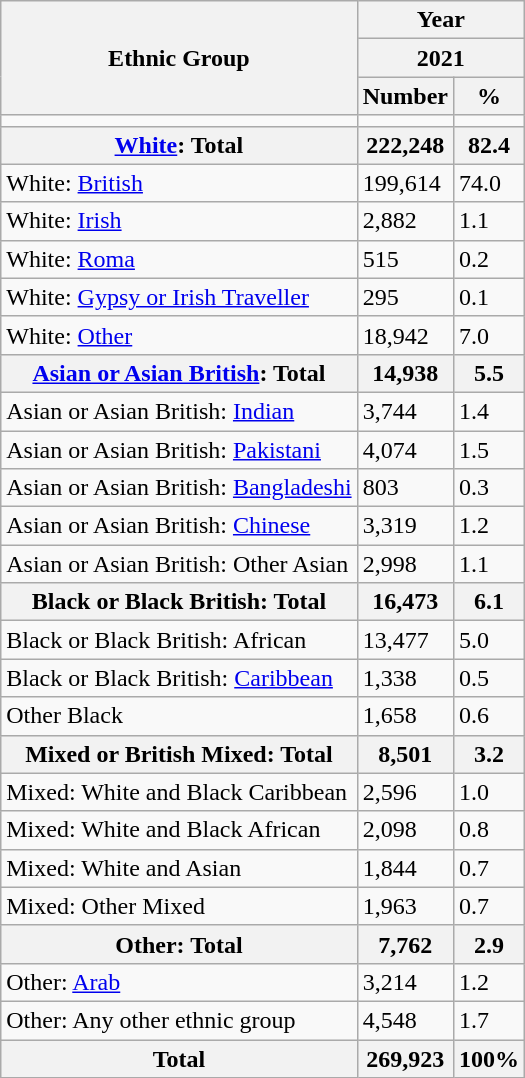<table class="wikitable sortable">
<tr>
<th rowspan="3">Ethnic Group</th>
<th colspan="2">Year</th>
</tr>
<tr>
<th colspan="2">2021</th>
</tr>
<tr>
<th>Number</th>
<th>%</th>
</tr>
<tr>
<td></td>
<td></td>
</tr>
<tr>
<th><a href='#'>White</a>: Total</th>
<th>222,248</th>
<th>82.4</th>
</tr>
<tr>
<td>White: <a href='#'>British</a></td>
<td>199,614</td>
<td>74.0</td>
</tr>
<tr>
<td>White: <a href='#'>Irish</a></td>
<td>2,882</td>
<td>1.1</td>
</tr>
<tr>
<td>White: <a href='#'>Roma</a></td>
<td>515</td>
<td>0.2</td>
</tr>
<tr>
<td>White: <a href='#'>Gypsy or Irish Traveller</a></td>
<td>295</td>
<td>0.1</td>
</tr>
<tr>
<td>White: <a href='#'>Other</a></td>
<td>18,942</td>
<td>7.0</td>
</tr>
<tr>
<th><a href='#'>Asian or Asian British</a>: Total</th>
<th>14,938</th>
<th>5.5</th>
</tr>
<tr>
<td>Asian or Asian British: <a href='#'>Indian</a></td>
<td>3,744</td>
<td>1.4</td>
</tr>
<tr>
<td>Asian or Asian British: <a href='#'>Pakistani</a></td>
<td>4,074</td>
<td>1.5</td>
</tr>
<tr>
<td>Asian or Asian British: <a href='#'>Bangladeshi</a></td>
<td>803</td>
<td>0.3</td>
</tr>
<tr>
<td>Asian or Asian British: <a href='#'>Chinese</a></td>
<td>3,319</td>
<td>1.2</td>
</tr>
<tr>
<td>Asian or Asian British: Other Asian</td>
<td>2,998</td>
<td>1.1</td>
</tr>
<tr>
<th>Black or Black British: Total</th>
<th>16,473</th>
<th>6.1</th>
</tr>
<tr>
<td>Black or Black British: African</td>
<td>13,477</td>
<td>5.0</td>
</tr>
<tr>
<td>Black or Black British: <a href='#'>Caribbean</a></td>
<td>1,338</td>
<td>0.5</td>
</tr>
<tr>
<td Black or Black British:>Other Black</td>
<td>1,658</td>
<td>0.6</td>
</tr>
<tr>
<th>Mixed or British Mixed: Total</th>
<th>8,501</th>
<th>3.2</th>
</tr>
<tr>
<td>Mixed: White and Black Caribbean</td>
<td>2,596</td>
<td>1.0</td>
</tr>
<tr>
<td>Mixed: White and Black African</td>
<td>2,098</td>
<td>0.8</td>
</tr>
<tr>
<td>Mixed: White and Asian</td>
<td>1,844</td>
<td>0.7</td>
</tr>
<tr>
<td>Mixed: Other Mixed</td>
<td>1,963</td>
<td>0.7</td>
</tr>
<tr>
<th>Other: Total</th>
<th>7,762</th>
<th>2.9</th>
</tr>
<tr>
<td>Other: <a href='#'>Arab</a></td>
<td>3,214</td>
<td>1.2</td>
</tr>
<tr>
<td>Other: Any other ethnic group</td>
<td>4,548</td>
<td>1.7</td>
</tr>
<tr>
<th>Total</th>
<th>269,923</th>
<th>100%</th>
</tr>
</table>
